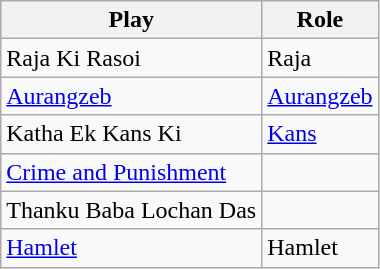<table class="wikitable">
<tr>
<th>Play</th>
<th>Role</th>
</tr>
<tr>
<td>Raja Ki Rasoi</td>
<td>Raja</td>
</tr>
<tr>
<td><a href='#'>Aurangzeb</a></td>
<td><a href='#'>Aurangzeb</a></td>
</tr>
<tr>
<td>Katha Ek Kans Ki</td>
<td><a href='#'>Kans</a></td>
</tr>
<tr>
<td><a href='#'>Crime and Punishment</a></td>
<td></td>
</tr>
<tr>
<td>Thanku Baba Lochan Das</td>
<td></td>
</tr>
<tr>
<td><a href='#'>Hamlet</a></td>
<td>Hamlet</td>
</tr>
</table>
